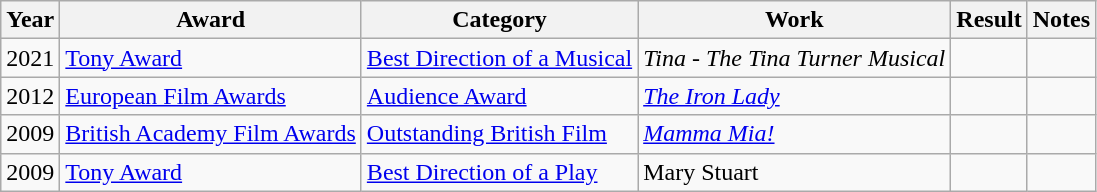<table class="wikitable">
<tr>
<th>Year</th>
<th>Award</th>
<th>Category</th>
<th>Work</th>
<th>Result</th>
<th>Notes</th>
</tr>
<tr>
<td>2021</td>
<td><a href='#'>Tony Award</a></td>
<td><a href='#'>Best Direction of a Musical</a></td>
<td><em>Tina - The Tina Turner Musical</em></td>
<td></td>
<td></td>
</tr>
<tr>
<td>2012</td>
<td><a href='#'>European Film Awards</a></td>
<td><a href='#'>Audience Award</a></td>
<td><em><a href='#'>The Iron Lady</a></em></td>
<td></td>
<td></td>
</tr>
<tr>
<td>2009</td>
<td><a href='#'>British Academy Film Awards</a></td>
<td><a href='#'>Outstanding British Film</a></td>
<td><em><a href='#'>Mamma Mia!</a></em></td>
<td></td>
<td></td>
</tr>
<tr>
<td>2009</td>
<td><a href='#'>Tony Award</a></td>
<td><a href='#'>Best Direction of a Play</a></td>
<td>Mary Stuart</td>
<td></td>
<td></td>
</tr>
</table>
